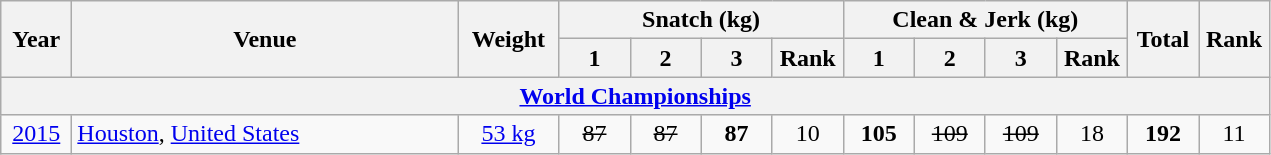<table class = "wikitable" style="text-align:center;">
<tr>
<th rowspan=2 width=40>Year</th>
<th rowspan=2 width=250>Venue</th>
<th rowspan=2 width=60>Weight</th>
<th colspan=4>Snatch (kg)</th>
<th colspan=4>Clean & Jerk (kg)</th>
<th rowspan=2 width=40>Total</th>
<th rowspan=2 width=40>Rank</th>
</tr>
<tr>
<th width=40>1</th>
<th width=40>2</th>
<th width=40>3</th>
<th width=40>Rank</th>
<th width=40>1</th>
<th width=40>2</th>
<th width=40>3</th>
<th width=40>Rank</th>
</tr>
<tr>
<th colspan=13><a href='#'>World Championships</a></th>
</tr>
<tr>
<td><a href='#'>2015</a></td>
<td align=left> <a href='#'>Houston</a>, <a href='#'>United States</a></td>
<td><a href='#'>53 kg</a></td>
<td><s>87</s></td>
<td><s>87</s></td>
<td><strong>87</strong></td>
<td>10</td>
<td><strong>105</strong></td>
<td><s>109</s></td>
<td><s>109</s></td>
<td>18</td>
<td><strong>192</strong></td>
<td>11</td>
</tr>
</table>
